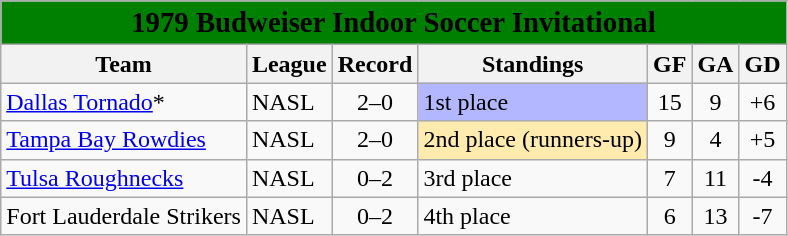<table class="wikitable sortable">
<tr>
<th ! style="background:green" class="unsortable" colspan="7"><span><big> 1979 Budweiser Indoor Soccer Invitational </big></span></th>
</tr>
<tr>
<th>Team</th>
<th>League</th>
<th>Record</th>
<th>Standings</th>
<th>GF</th>
<th>GA</th>
<th>GD</th>
</tr>
<tr>
<td><a href='#'>Dallas Tornado</a>*</td>
<td>NASL</td>
<td align=center>2–0</td>
<td bgcolor="#B3B7FF">1st place</td>
<td align=center>15</td>
<td align=center>9</td>
<td align=center>+6</td>
</tr>
<tr>
<td><a href='#'>Tampa Bay Rowdies</a></td>
<td>NASL</td>
<td align=center>2–0</td>
<td style="background:#ffebad;">2nd place (runners-up)</td>
<td align=center>9</td>
<td align=center>4</td>
<td align=center>+5</td>
</tr>
<tr>
<td><a href='#'>Tulsa Roughnecks</a></td>
<td>NASL</td>
<td align=center>0–2</td>
<td>3rd place</td>
<td align=center>7</td>
<td align=center>11</td>
<td align=center>-4</td>
</tr>
<tr>
<td>Fort Lauderdale Strikers</td>
<td>NASL</td>
<td align=center>0–2</td>
<td>4th place</td>
<td align=center>6</td>
<td align=center>13</td>
<td align=center>-7</td>
</tr>
</table>
